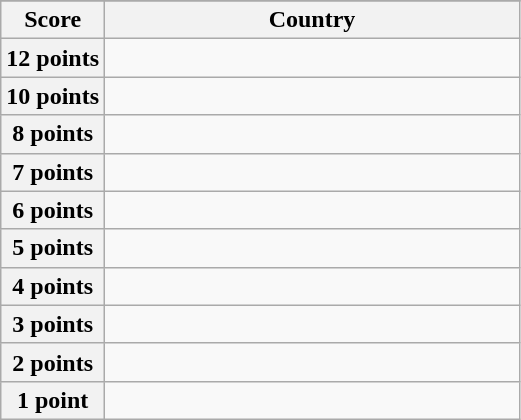<table class="wikitable">
<tr>
</tr>
<tr>
<th scope="col" width="20%">Score</th>
<th scope="col">Country</th>
</tr>
<tr>
<th scope="row">12 points</th>
<td></td>
</tr>
<tr>
<th scope="row">10 points</th>
<td></td>
</tr>
<tr>
<th scope="row">8 points</th>
<td></td>
</tr>
<tr>
<th scope="row">7 points</th>
<td></td>
</tr>
<tr>
<th scope="row">6 points</th>
<td></td>
</tr>
<tr>
<th scope="row">5 points</th>
<td></td>
</tr>
<tr>
<th scope="row">4 points</th>
<td></td>
</tr>
<tr>
<th scope="row">3 points</th>
<td></td>
</tr>
<tr>
<th scope="row">2 points</th>
<td></td>
</tr>
<tr>
<th scope="row">1 point</th>
<td></td>
</tr>
</table>
